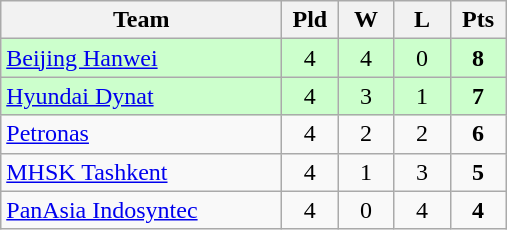<table class="wikitable" style="text-align:center;">
<tr>
<th width=180>Team</th>
<th width=30>Pld</th>
<th width=30>W</th>
<th width=30>L</th>
<th width=30>Pts</th>
</tr>
<tr bgcolor="#ccffcc">
<td align="left"> <a href='#'>Beijing Hanwei</a></td>
<td>4</td>
<td>4</td>
<td>0</td>
<td><strong>8</strong></td>
</tr>
<tr bgcolor="#ccffcc">
<td align="left"> <a href='#'>Hyundai Dynat</a></td>
<td>4</td>
<td>3</td>
<td>1</td>
<td><strong>7</strong></td>
</tr>
<tr>
<td align="left"> <a href='#'>Petronas</a></td>
<td>4</td>
<td>2</td>
<td>2</td>
<td><strong>6</strong></td>
</tr>
<tr>
<td align="left"> <a href='#'>MHSK Tashkent</a></td>
<td>4</td>
<td>1</td>
<td>3</td>
<td><strong>5</strong></td>
</tr>
<tr>
<td align="left"> <a href='#'>PanAsia Indosyntec</a></td>
<td>4</td>
<td>0</td>
<td>4</td>
<td><strong>4</strong></td>
</tr>
</table>
